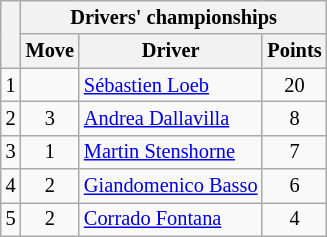<table class="wikitable" style="font-size:85%;">
<tr>
<th rowspan="2"></th>
<th colspan="3">Drivers' championships</th>
</tr>
<tr>
<th>Move</th>
<th>Driver</th>
<th>Points</th>
</tr>
<tr>
<td align="center">1</td>
<td align="center"></td>
<td> <a href='#'>Sébastien Loeb</a></td>
<td align="center">20</td>
</tr>
<tr>
<td align="center">2</td>
<td align="center"> 3</td>
<td> <a href='#'>Andrea Dallavilla</a></td>
<td align="center">8</td>
</tr>
<tr>
<td align="center">3</td>
<td align="center"> 1</td>
<td> <a href='#'>Martin Stenshorne</a></td>
<td align="center">7</td>
</tr>
<tr>
<td align="center">4</td>
<td align="center"> 2</td>
<td> <a href='#'>Giandomenico Basso</a></td>
<td align="center">6</td>
</tr>
<tr>
<td align="center">5</td>
<td align="center"> 2</td>
<td> <a href='#'>Corrado Fontana</a></td>
<td align="center">4</td>
</tr>
</table>
